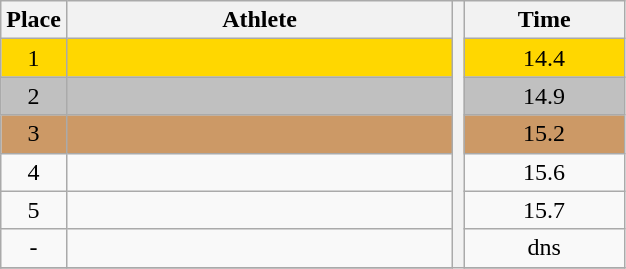<table class="wikitable" style="text-align:center">
<tr>
<th>Place</th>
<th width=250>Athlete</th>
<th rowspan=27></th>
<th width=100>Time</th>
</tr>
<tr bgcolor=gold>
<td>1</td>
<td align=left></td>
<td>14.4</td>
</tr>
<tr bgcolor=silver>
<td>2</td>
<td align=left></td>
<td>14.9</td>
</tr>
<tr bgcolor=cc9966>
<td>3</td>
<td align=left></td>
<td>15.2</td>
</tr>
<tr>
<td>4</td>
<td align=left></td>
<td>15.6</td>
</tr>
<tr>
<td>5</td>
<td align=left></td>
<td>15.7</td>
</tr>
<tr>
<td>-</td>
<td align=left></td>
<td>dns</td>
</tr>
<tr>
</tr>
</table>
